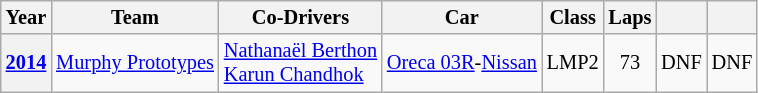<table class="wikitable" style="text-align:center; font-size:85%">
<tr>
<th>Year</th>
<th>Team</th>
<th>Co-Drivers</th>
<th>Car</th>
<th>Class</th>
<th>Laps</th>
<th></th>
<th></th>
</tr>
<tr>
<th><a href='#'>2014</a></th>
<td align="left"nowrap> <a href='#'>Murphy Prototypes</a></td>
<td align="left"nowrap> <a href='#'>Nathanaël Berthon</a><br> <a href='#'>Karun Chandhok</a></td>
<td align="left"nowrap><a href='#'>Oreca 03R</a>-<a href='#'>Nissan</a></td>
<td>LMP2</td>
<td>73</td>
<td>DNF</td>
<td>DNF</td>
</tr>
</table>
